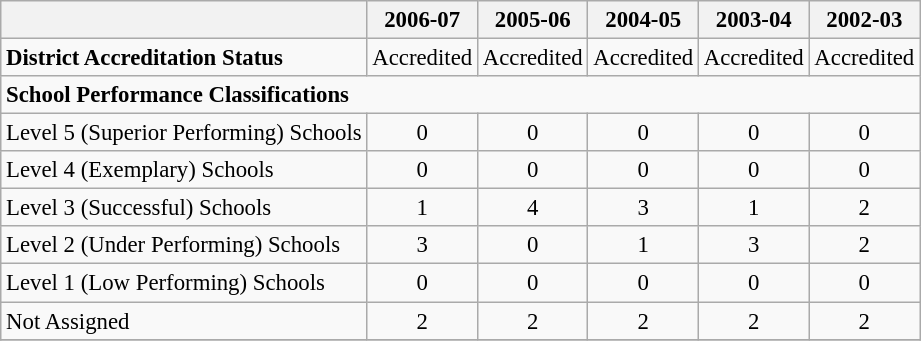<table class="wikitable" style="font-size: 95%;">
<tr>
<th></th>
<th>2006-07</th>
<th>2005-06</th>
<th>2004-05</th>
<th>2003-04</th>
<th>2002-03</th>
</tr>
<tr>
<td align="left"><strong>District Accreditation Status</strong></td>
<td align="center">Accredited</td>
<td align="center">Accredited</td>
<td align="center">Accredited</td>
<td align="center">Accredited</td>
<td align="center">Accredited</td>
</tr>
<tr>
<td align="left" colspan="6"><strong>School Performance Classifications</strong></td>
</tr>
<tr>
<td align="left">Level 5 (Superior Performing) Schools</td>
<td align="center">0</td>
<td align="center">0</td>
<td align="center">0</td>
<td align="center">0</td>
<td align="center">0</td>
</tr>
<tr>
<td align="left">Level 4 (Exemplary) Schools</td>
<td align="center">0</td>
<td align="center">0</td>
<td align="center">0</td>
<td align="center">0</td>
<td align="center">0</td>
</tr>
<tr>
<td align="left">Level 3 (Successful) Schools</td>
<td align="center">1</td>
<td align="center">4</td>
<td align="center">3</td>
<td align="center">1</td>
<td align="center">2</td>
</tr>
<tr>
<td align="left">Level 2 (Under Performing) Schools</td>
<td align="center">3</td>
<td align="center">0</td>
<td align="center">1</td>
<td align="center">3</td>
<td align="center">2</td>
</tr>
<tr>
<td align="left">Level 1 (Low Performing) Schools</td>
<td align="center">0</td>
<td align="center">0</td>
<td align="center">0</td>
<td align="center">0</td>
<td align="center">0</td>
</tr>
<tr>
<td align="left">Not Assigned</td>
<td align="center">2</td>
<td align="center">2</td>
<td align="center">2</td>
<td align="center">2</td>
<td align="center">2</td>
</tr>
<tr>
</tr>
</table>
